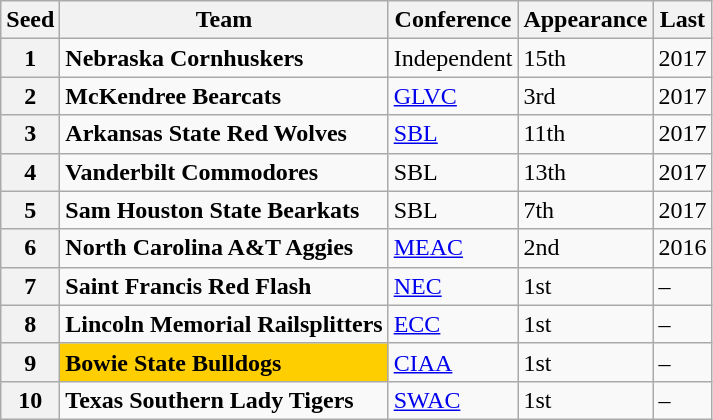<table class="wikitable">
<tr>
<th>Seed</th>
<th>Team</th>
<th>Conference</th>
<th>Appearance</th>
<th>Last</th>
</tr>
<tr>
<th scope="row">1</th>
<td style=><strong>Nebraska Cornhuskers</strong></td>
<td>Independent</td>
<td>15th</td>
<td>2017</td>
</tr>
<tr>
<th scope="row">2</th>
<td style=><strong>McKendree Bearcats</strong></td>
<td><a href='#'>GLVC</a></td>
<td>3rd</td>
<td>2017</td>
</tr>
<tr>
<th scope="row">3</th>
<td style=><strong>Arkansas State Red Wolves</strong></td>
<td><a href='#'>SBL</a></td>
<td>11th</td>
<td>2017</td>
</tr>
<tr>
<th scope="row">4</th>
<td style=><strong>Vanderbilt Commodores</strong></td>
<td>SBL</td>
<td>13th</td>
<td>2017</td>
</tr>
<tr>
<th scope="row">5</th>
<td style=><strong>Sam Houston State Bearkats</strong></td>
<td>SBL</td>
<td>7th</td>
<td>2017</td>
</tr>
<tr>
<th scope="row">6</th>
<td style=><strong>North Carolina A&T Aggies</strong></td>
<td><a href='#'>MEAC</a></td>
<td>2nd</td>
<td>2016</td>
</tr>
<tr>
<th scope="row">7</th>
<td style=><strong>Saint Francis Red Flash</strong></td>
<td><a href='#'>NEC</a></td>
<td>1st</td>
<td>–</td>
</tr>
<tr>
<th scope="row">8</th>
<td style=><strong>Lincoln Memorial Railsplitters</strong></td>
<td><a href='#'>ECC</a></td>
<td>1st</td>
<td>–</td>
</tr>
<tr>
<th scope="row">9</th>
<td style="background:#ffce00; color=#1d252c"><strong>Bowie State Bulldogs</strong></td>
<td><a href='#'>CIAA</a></td>
<td>1st</td>
<td>–</td>
</tr>
<tr>
<th scope="row">10</th>
<td style=><strong>Texas Southern Lady Tigers</strong></td>
<td><a href='#'>SWAC</a></td>
<td>1st</td>
<td>–</td>
</tr>
</table>
